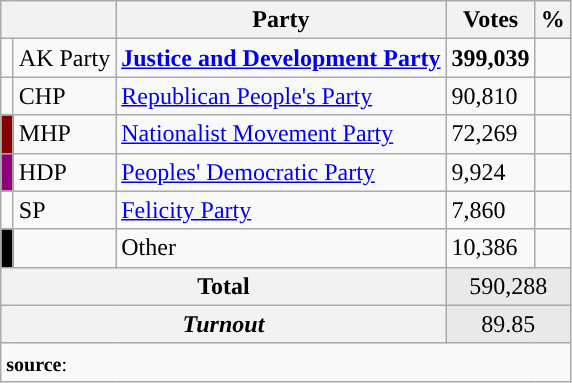<table class="wikitable">
<tr>
<th colspan="2" align="center"></th>
<th align="center">Party</th>
<th align="center">Votes</th>
<th align="center">%</th>
</tr>
<tr align="left">
<td></td>
<td>AK Party</td>
<td><strong><a href='#'>Justice and Development Party</a></strong></td>
<td><strong>399,039</strong></td>
<td><strong></strong></td>
</tr>
<tr align="left">
<td></td>
<td>CHP</td>
<td><a href='#'>Republican People's Party</a></td>
<td>90,810</td>
<td></td>
</tr>
<tr align="left">
<td bgcolor="#870000" width="1"></td>
<td>MHP</td>
<td><a href='#'>Nationalist Movement Party</a></td>
<td>72,269</td>
<td></td>
</tr>
<tr align="left">
<td bgcolor="#91007B" width="1"></td>
<td>HDP</td>
<td><a href='#'>Peoples' Democratic Party</a></td>
<td>9,924</td>
<td></td>
</tr>
<tr align="left">
<td></td>
<td>SP</td>
<td><a href='#'>Felicity Party</a></td>
<td>7,860</td>
<td></td>
</tr>
<tr align="left">
<td bgcolor=" " width="1"></td>
<td></td>
<td>Other</td>
<td>10,386</td>
<td></td>
</tr>
<tr align="left" style="background-color:#E9E9E9">
<th colspan="3" align="center"><strong>Total</strong></th>
<td colspan="5" align="center">590,288</td>
</tr>
<tr align="left" style="background-color:#E9E9E9">
<th colspan="3" align="center"><em>Turnout</em></th>
<td colspan="5" align="center">89.85</td>
</tr>
<tr>
<td colspan="9" align="left"><small><strong>source</strong>: </small></td>
</tr>
</table>
